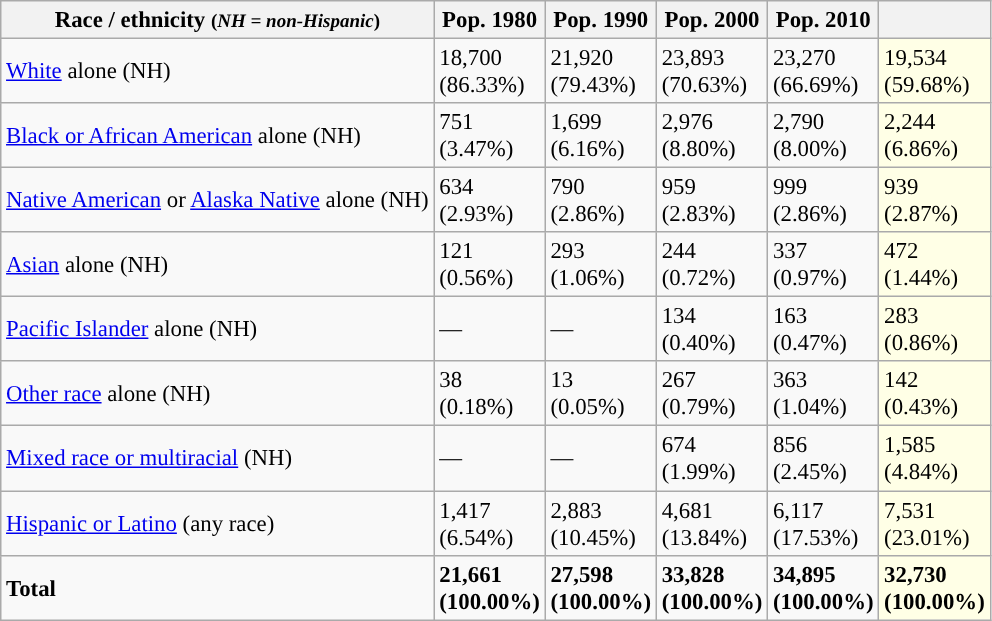<table class="wikitable sortable collapsible" style="font-size: 95%;">
<tr>
<th>Race / ethnicity <small>(<em>NH = non-Hispanic</em>)</small></th>
<th>Pop. 1980</th>
<th>Pop. 1990</th>
<th>Pop. 2000</th>
<th>Pop. 2010</th>
<th></th>
</tr>
<tr>
<td><a href='#'>White</a> alone (NH)</td>
<td>18,700<br>(86.33%)</td>
<td>21,920<br>(79.43%)</td>
<td>23,893<br>(70.63%)</td>
<td>23,270<br>(66.69%)</td>
<td style='background: #ffffe6;'>19,534<br>(59.68%)</td>
</tr>
<tr>
<td><a href='#'>Black or African American</a> alone (NH)</td>
<td>751<br>(3.47%)</td>
<td>1,699<br>(6.16%)</td>
<td>2,976<br>(8.80%)</td>
<td>2,790<br>(8.00%)</td>
<td style='background: #ffffe6;'>2,244<br>(6.86%)</td>
</tr>
<tr>
<td><a href='#'>Native American</a> or <a href='#'>Alaska Native</a> alone (NH)</td>
<td>634<br>(2.93%)</td>
<td>790<br>(2.86%)</td>
<td>959<br>(2.83%)</td>
<td>999<br>(2.86%)</td>
<td style='background: #ffffe6;'>939<br>(2.87%)</td>
</tr>
<tr>
<td><a href='#'>Asian</a> alone (NH)</td>
<td>121<br>(0.56%)</td>
<td>293<br>(1.06%)</td>
<td>244<br>(0.72%)</td>
<td>337<br>(0.97%)</td>
<td style='background: #ffffe6;'>472<br>(1.44%)</td>
</tr>
<tr>
<td><a href='#'>Pacific Islander</a> alone (NH)</td>
<td>—</td>
<td>—</td>
<td>134<br>(0.40%)</td>
<td>163<br>(0.47%)</td>
<td style='background: #ffffe6;'>283<br>(0.86%)</td>
</tr>
<tr>
<td><a href='#'>Other race</a> alone (NH)</td>
<td>38<br>(0.18%)</td>
<td>13<br>(0.05%)</td>
<td>267<br>(0.79%)</td>
<td>363<br>(1.04%)</td>
<td style='background: #ffffe6;'>142<br>(0.43%)</td>
</tr>
<tr>
<td><a href='#'>Mixed race or multiracial</a> (NH)</td>
<td>—</td>
<td>—</td>
<td>674<br>(1.99%)</td>
<td>856<br>(2.45%)</td>
<td style='background: #ffffe6;'>1,585<br>(4.84%)</td>
</tr>
<tr>
<td><a href='#'>Hispanic or Latino</a> (any race)</td>
<td>1,417<br>(6.54%)</td>
<td>2,883<br>(10.45%)</td>
<td>4,681<br>(13.84%)</td>
<td>6,117<br>(17.53%)</td>
<td style='background: #ffffe6;'>7,531<br>(23.01%)</td>
</tr>
<tr>
<td><strong>Total</strong></td>
<td><strong>21,661<br>(100.00%)</strong></td>
<td><strong>27,598<br>(100.00%)</strong></td>
<td><strong>33,828<br>(100.00%)</strong></td>
<td><strong>34,895<br>(100.00%)</strong></td>
<td style='background: #ffffe6;'><strong>32,730<br>(100.00%)</strong></td>
</tr>
</table>
